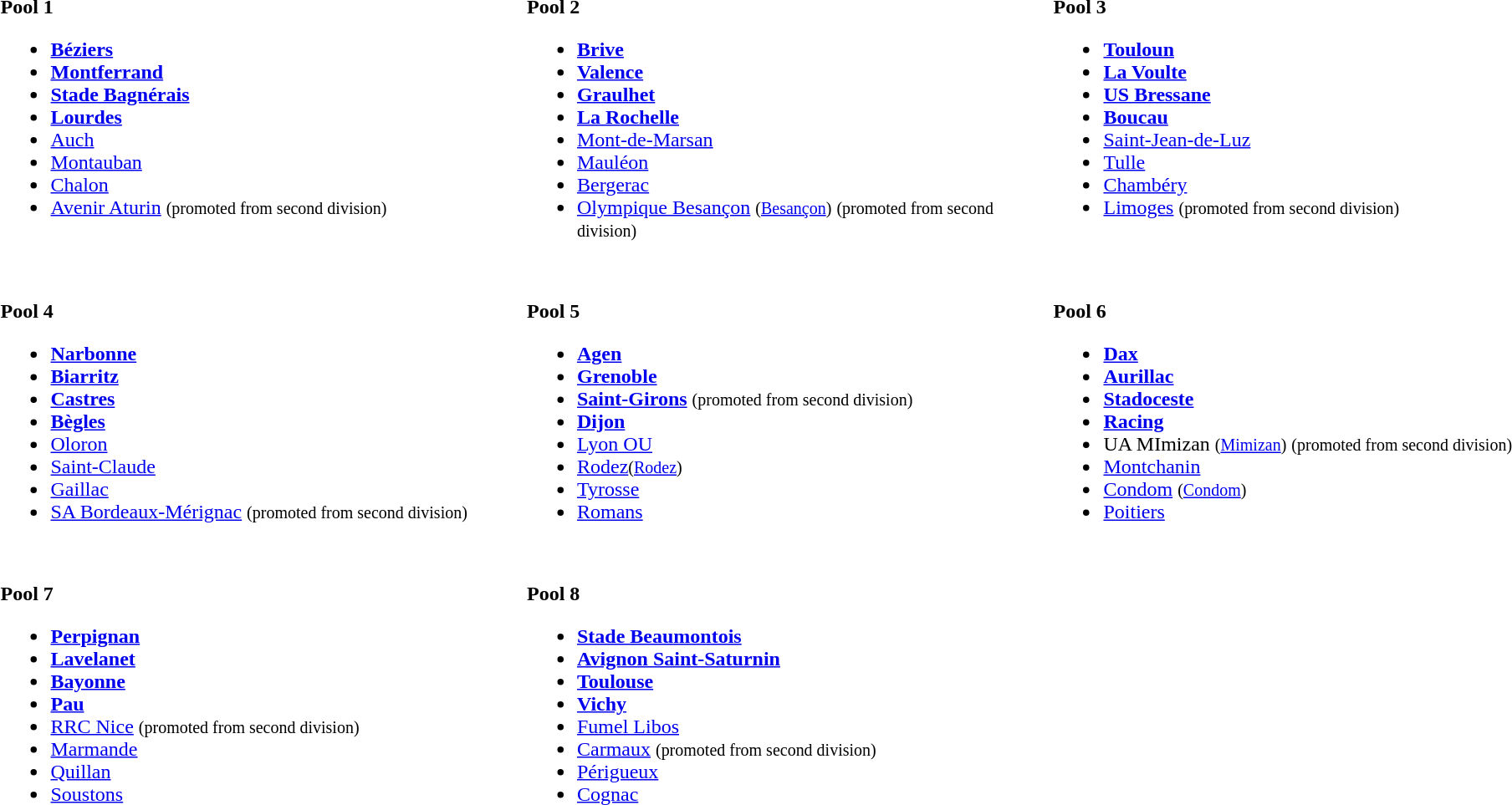<table width="100%" align="center" border="0" cellpadding="4" cellspacing="5">
<tr valign="top" align="left">
<td width="33%"><br><strong> Pool 1 </strong><ul><li><strong><a href='#'>Béziers</a></strong></li><li><strong><a href='#'>Montferrand</a></strong></li><li><strong><a href='#'>Stade Bagnérais</a></strong></li><li><strong><a href='#'>Lourdes</a></strong></li><li><a href='#'>Auch</a></li><li><a href='#'>Montauban</a></li><li><a href='#'>Chalon</a></li><li><a href='#'>Avenir Aturin</a> <small>(promoted from second division)</small></li></ul></td>
<td width="33%"><br><strong> Pool 2 </strong><ul><li><strong><a href='#'>Brive</a></strong></li><li><strong><a href='#'>Valence</a></strong></li><li><strong><a href='#'>Graulhet</a></strong></li><li><strong><a href='#'>La Rochelle</a></strong></li><li><a href='#'>Mont-de-Marsan</a></li><li><a href='#'>Mauléon</a></li><li><a href='#'>Bergerac</a></li><li><a href='#'>Olympique Besançon</a> <small>(<a href='#'>Besançon</a>)</small> <small>(promoted from second division)</small></li></ul></td>
<td width="33%"><br><strong> Pool 3 </strong><ul><li><strong><a href='#'>Touloun</a></strong></li><li><strong><a href='#'>La Voulte</a></strong></li><li><strong><a href='#'>US Bressane</a></strong></li><li><strong><a href='#'>Boucau</a></strong></li><li><a href='#'>Saint-Jean-de-Luz</a></li><li><a href='#'>Tulle</a></li><li><a href='#'>Chambéry</a></li><li><a href='#'>Limoges</a> <small>(promoted from second division)</small></li></ul></td>
</tr>
<tr valign="top" align="left">
<td width="33%"><br><strong> Pool 4 </strong><ul><li><strong><a href='#'>Narbonne</a></strong></li><li><strong><a href='#'>Biarritz</a> </strong></li><li><strong><a href='#'>Castres</a></strong></li><li><strong><a href='#'>Bègles</a></strong></li><li><a href='#'>Oloron</a></li><li><a href='#'>Saint-Claude</a></li><li><a href='#'>Gaillac</a></li><li><a href='#'>SA Bordeaux-Mérignac</a> <small>(promoted from second division)</small></li></ul></td>
<td width="33%"><br><strong> Pool 5 </strong><ul><li><strong><a href='#'>Agen</a></strong></li><li><strong><a href='#'>Grenoble</a></strong></li><li><strong><a href='#'>Saint-Girons</a></strong> <small>(promoted from second division)</small></li><li><strong><a href='#'>Dijon</a></strong></li><li><a href='#'>Lyon OU</a></li><li><a href='#'>Rodez</a><small>(<a href='#'>Rodez</a>)</small></li><li><a href='#'>Tyrosse</a></li><li><a href='#'>Romans</a></li></ul></td>
<td width="33%"><br><strong> Pool 6 </strong><ul><li><strong><a href='#'>Dax</a></strong></li><li><strong><a href='#'>Aurillac</a></strong></li><li><strong><a href='#'>Stadoceste</a></strong></li><li><strong><a href='#'>Racing</a></strong></li><li>UA MImizan <small>(<a href='#'>Mimizan</a>)</small> <small>(promoted from second division)</small></li><li><a href='#'>Montchanin</a></li><li><a href='#'>Condom</a> <small>(<a href='#'>Condom</a>)</small></li><li><a href='#'>Poitiers</a></li></ul></td>
</tr>
<tr valign="top" align="left">
<td width="33%"><br><strong> Pool 7 </strong><ul><li><strong><a href='#'>Perpignan</a></strong></li><li><strong><a href='#'>Lavelanet</a></strong></li><li><strong><a href='#'>Bayonne</a></strong></li><li><strong><a href='#'>Pau</a></strong></li><li><a href='#'>RRC Nice</a> <small>(promoted from second division)</small></li><li><a href='#'>Marmande</a></li><li><a href='#'>Quillan</a></li><li><a href='#'>Soustons</a></li></ul></td>
<td width="33%"><br><strong> Pool 8 </strong><ul><li><strong><a href='#'>Stade Beaumontois</a></strong></li><li><strong><a href='#'>Avignon Saint-Saturnin</a></strong></li><li><strong><a href='#'>Toulouse</a></strong></li><li><strong><a href='#'>Vichy</a></strong></li><li><a href='#'>Fumel Libos</a></li><li><a href='#'>Carmaux</a> <small>(promoted from second division)</small></li><li><a href='#'>Périgueux</a></li><li><a href='#'>Cognac</a></li></ul></td>
<td width="33%"></td>
</tr>
</table>
